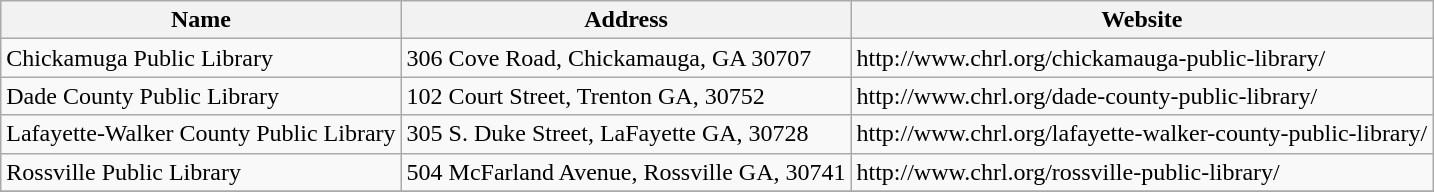<table class="wikitable">
<tr>
<th>Name</th>
<th>Address</th>
<th>Website</th>
</tr>
<tr>
<td>Chickamuga Public Library</td>
<td>306 Cove Road, Chickamauga, GA 30707</td>
<td>http://www.chrl.org/chickamauga-public-library/</td>
</tr>
<tr>
<td>Dade County Public Library</td>
<td>102 Court Street, Trenton GA, 30752</td>
<td>http://www.chrl.org/dade-county-public-library/</td>
</tr>
<tr>
<td>Lafayette-Walker County Public Library</td>
<td>305 S. Duke Street, LaFayette GA, 30728</td>
<td>http://www.chrl.org/lafayette-walker-county-public-library/</td>
</tr>
<tr>
<td>Rossville Public Library</td>
<td>504 McFarland Avenue, Rossville GA, 30741</td>
<td>http://www.chrl.org/rossville-public-library/</td>
</tr>
<tr>
</tr>
</table>
